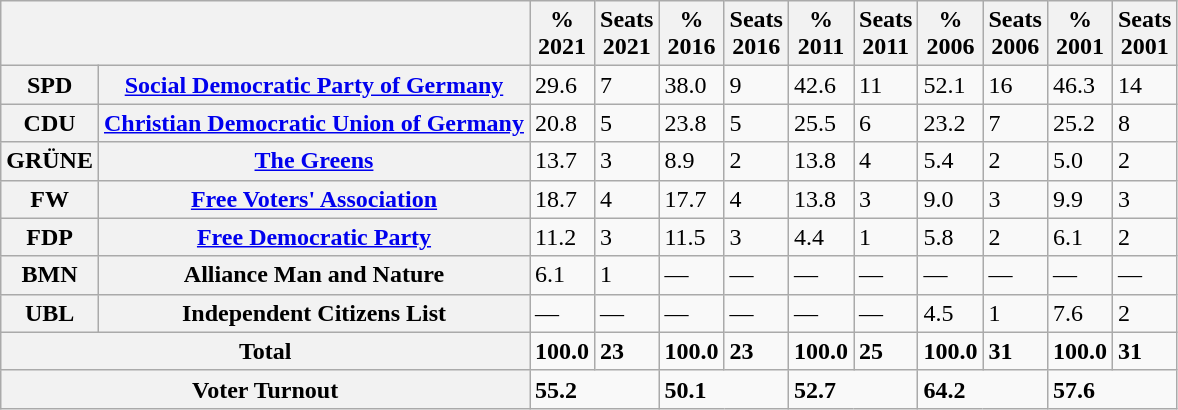<table class="wikitable">
<tr>
<th colspan="2"></th>
<th>%<br>2021</th>
<th>Seats<br>2021</th>
<th>%<br>2016</th>
<th>Seats<br>2016</th>
<th>%<br>2011</th>
<th>Seats<br>2011</th>
<th>%<br>2006</th>
<th>Seats<br>2006</th>
<th>%<br>2001</th>
<th>Seats<br>2001</th>
</tr>
<tr>
<th>SPD</th>
<th><a href='#'>Social Democratic Party of Germany</a></th>
<td>29.6</td>
<td>7</td>
<td>38.0</td>
<td>9</td>
<td>42.6</td>
<td>11</td>
<td>52.1</td>
<td>16</td>
<td>46.3</td>
<td>14</td>
</tr>
<tr>
<th>CDU</th>
<th><a href='#'>Christian Democratic Union of Germany</a></th>
<td>20.8</td>
<td>5</td>
<td>23.8</td>
<td>5</td>
<td>25.5</td>
<td>6</td>
<td>23.2</td>
<td>7</td>
<td>25.2</td>
<td>8</td>
</tr>
<tr>
<th>GRÜNE</th>
<th><a href='#'>The Greens</a></th>
<td>13.7</td>
<td>3</td>
<td>8.9</td>
<td>2</td>
<td>13.8</td>
<td>4</td>
<td>5.4</td>
<td>2</td>
<td>5.0</td>
<td>2</td>
</tr>
<tr>
<th>FW</th>
<th><a href='#'>Free Voters' Association</a></th>
<td>18.7</td>
<td>4</td>
<td>17.7</td>
<td>4</td>
<td>13.8</td>
<td>3</td>
<td>9.0</td>
<td>3</td>
<td>9.9</td>
<td>3</td>
</tr>
<tr>
<th>FDP</th>
<th><a href='#'>Free Democratic Party</a></th>
<td>11.2</td>
<td>3</td>
<td>11.5</td>
<td>3</td>
<td>4.4</td>
<td>1</td>
<td>5.8</td>
<td>2</td>
<td>6.1</td>
<td>2</td>
</tr>
<tr>
<th>BMN</th>
<th>Alliance Man and Nature</th>
<td>6.1</td>
<td>1</td>
<td>—</td>
<td>—</td>
<td>—</td>
<td>—</td>
<td>—</td>
<td>—</td>
<td>—</td>
<td>—</td>
</tr>
<tr>
<th>UBL</th>
<th>Independent Citizens List</th>
<td>—</td>
<td>—</td>
<td>—</td>
<td>—</td>
<td>—</td>
<td>—</td>
<td>4.5</td>
<td>1</td>
<td>7.6</td>
<td>2</td>
</tr>
<tr>
<th colspan="2"><strong>Total</strong></th>
<td><strong>100.0</strong></td>
<td><strong>23</strong></td>
<td><strong>100.0</strong></td>
<td><strong>23</strong></td>
<td><strong>100.0</strong></td>
<td><strong>25</strong></td>
<td><strong>100.0</strong></td>
<td><strong>31</strong></td>
<td><strong>100.0</strong></td>
<td><strong>31</strong></td>
</tr>
<tr>
<th colspan="2"><strong>Voter Turnout</strong></th>
<td colspan="2"><strong>55.2</strong></td>
<td colspan="2"><strong>50.1</strong></td>
<td colspan="2"><strong>52.7</strong></td>
<td colspan="2"><strong>64.2</strong></td>
<td colspan="2"><strong>57.6</strong></td>
</tr>
</table>
